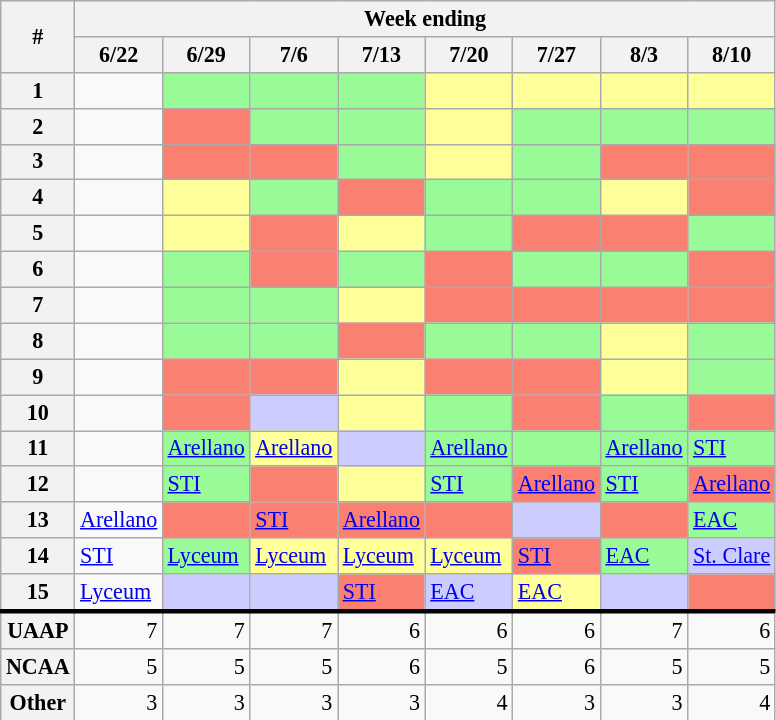<table class=wikitable style="font-size:92%;">
<tr>
<th rowspan=2>#</th>
<th colspan=8>Week ending</th>
</tr>
<tr>
<th>6/22</th>
<th>6/29</th>
<th>7/6</th>
<th>7/13</th>
<th>7/20</th>
<th>7/27</th>
<th>8/3</th>
<th>8/10</th>
</tr>
<tr>
<th>1</th>
<td></td>
<td bgcolor="#98fb98"></td>
<td bgcolor="#98fb98"></td>
<td bgcolor="#98fb98"></td>
<td bgcolor="#ffff99"></td>
<td bgcolor="#ffff99"></td>
<td bgcolor="#ffff99"></td>
<td bgcolor="#ffff99"></td>
</tr>
<tr>
<th>2</th>
<td></td>
<td bgcolor="#fa8072"></td>
<td bgcolor="#98fb98"></td>
<td bgcolor="#98fb98"></td>
<td bgcolor="#ffff99"></td>
<td bgcolor="#98fb98"></td>
<td bgcolor="#98fb98"></td>
<td bgcolor="#98fb98"></td>
</tr>
<tr>
<th>3</th>
<td></td>
<td bgcolor="#fa8072"></td>
<td bgcolor="#fa8072"></td>
<td bgcolor="#98fb98"></td>
<td bgcolor="#ffff99"></td>
<td bgcolor="#98fb98"></td>
<td bgcolor="#fa8072"></td>
<td bgcolor="#fa8072"></td>
</tr>
<tr>
<th>4</th>
<td></td>
<td bgcolor="#ffff99"></td>
<td bgcolor="#98fb98"></td>
<td bgcolor="#fa8072"></td>
<td bgcolor="#98fb98"></td>
<td bgcolor="#98fb98"></td>
<td bgcolor="#ffff99"></td>
<td bgcolor="#fa8072"></td>
</tr>
<tr>
<th>5</th>
<td></td>
<td bgcolor="#ffff99"></td>
<td bgcolor="#fa8072"></td>
<td bgcolor="#ffff99"></td>
<td bgcolor="#98fb98"></td>
<td bgcolor="#fa8072"></td>
<td bgcolor="#fa8072"></td>
<td bgcolor="#98fb98"></td>
</tr>
<tr>
<th>6</th>
<td></td>
<td bgcolor="#98fb98"></td>
<td bgcolor="#fa8072"></td>
<td bgcolor="#98fb98"></td>
<td bgcolor="#fa8072"></td>
<td bgcolor="#98fb98"></td>
<td bgcolor="#98fb98"></td>
<td bgcolor="#fa8072"></td>
</tr>
<tr>
<th>7</th>
<td></td>
<td bgcolor="#98fb98"></td>
<td bgcolor="#98fb98"></td>
<td bgcolor="#ffff99"></td>
<td bgcolor="#fa8072"></td>
<td bgcolor="#fa8072"></td>
<td bgcolor="#fa8072"></td>
<td bgcolor="#fa8072"></td>
</tr>
<tr>
<th>8</th>
<td></td>
<td bgcolor="#98fb98"></td>
<td bgcolor="#98fb98"></td>
<td bgcolor="#fa8072"></td>
<td bgcolor="#98fb98"></td>
<td bgcolor="#98fb98"></td>
<td bgcolor="#ffff99"></td>
<td bgcolor="#98fb98"></td>
</tr>
<tr>
<th>9</th>
<td></td>
<td bgcolor="#fa8072"></td>
<td bgcolor="#fa8072"></td>
<td bgcolor="#ffff99"></td>
<td bgcolor="#fa8072"></td>
<td bgcolor="#fa8072"></td>
<td bgcolor="#ffff99"></td>
<td bgcolor="#98fb98"></td>
</tr>
<tr>
<th>10</th>
<td></td>
<td bgcolor="#fa8072"></td>
<td bgcolor="#CCCCFF"></td>
<td bgcolor="#ffff99"></td>
<td bgcolor="#98fb98"></td>
<td bgcolor="#fa8072"></td>
<td bgcolor="#98fb98"></td>
<td bgcolor="#fa8072"></td>
</tr>
<tr>
<th>11</th>
<td></td>
<td bgcolor="#98fb98"> <a href='#'>Arellano</a></td>
<td bgcolor="#ffff99"> <a href='#'>Arellano</a></td>
<td bgcolor="#ccccff"></td>
<td bgcolor="#98fb98"> <a href='#'>Arellano</a></td>
<td bgcolor="#98fb98"></td>
<td bgcolor="#98fb98"> <a href='#'>Arellano</a></td>
<td bgcolor="#98fb98"> <a href='#'>STI</a></td>
</tr>
<tr>
<th>12</th>
<td></td>
<td bgcolor="#98fb98"> <a href='#'>STI</a></td>
<td bgcolor="#fa8072"></td>
<td bgcolor="#ffff99"></td>
<td bgcolor="#98fb98"> <a href='#'>STI</a></td>
<td bgcolor="#fa8072"> <a href='#'>Arellano</a></td>
<td bgcolor="#98fb98"> <a href='#'>STI</a></td>
<td bgcolor="#fa8072"> <a href='#'>Arellano</a></td>
</tr>
<tr>
<th>13</th>
<td> <a href='#'>Arellano</a></td>
<td bgcolor="#fa8072"></td>
<td bgcolor="#fa8072"> <a href='#'>STI</a></td>
<td bgcolor="#fa8072"> <a href='#'>Arellano</a></td>
<td bgcolor="#fa8072"></td>
<td bgcolor="#CCCCFF"></td>
<td bgcolor="#fa8072"></td>
<td bgcolor="#98fb98"> <a href='#'>EAC</a></td>
</tr>
<tr>
<th>14</th>
<td> <a href='#'>STI</a></td>
<td bgcolor="#98fb98"> <a href='#'>Lyceum</a></td>
<td bgcolor="#ffff99"> <a href='#'>Lyceum</a></td>
<td bgcolor="#ffff99"> <a href='#'>Lyceum</a></td>
<td bgcolor="#ffff99"> <a href='#'>Lyceum</a></td>
<td bgcolor="#fa8072"> <a href='#'>STI</a></td>
<td bgcolor="#98fb98"> <a href='#'>EAC</a></td>
<td bgcolor="#CCCCFF"> <a href='#'>St. Clare</a></td>
</tr>
<tr style ="border-bottom:3px solid black;">
<th>15</th>
<td> <a href='#'>Lyceum</a></td>
<td bgcolor="#CCCCFF"></td>
<td bgcolor="#CCCCFF"></td>
<td bgcolor="#fa8072"> <a href='#'>STI</a></td>
<td bgcolor="#CCCCFF"> <a href='#'>EAC</a></td>
<td bgcolor="#ffff99"> <a href='#'>EAC</a></td>
<td bgcolor="#CCCCFF"></td>
<td bgcolor="#fa8072"></td>
</tr>
<tr style ="text-align:right;">
<th>UAAP</th>
<td>7</td>
<td>7</td>
<td>7</td>
<td>6</td>
<td>6</td>
<td>6</td>
<td>7</td>
<td>6</td>
</tr>
<tr style ="text-align:right;">
<th>NCAA</th>
<td>5</td>
<td>5</td>
<td>5</td>
<td>6</td>
<td>5</td>
<td>6</td>
<td>5</td>
<td>5</td>
</tr>
<tr style ="text-align:right;">
<th>Other</th>
<td>3</td>
<td>3</td>
<td>3</td>
<td>3</td>
<td>4</td>
<td>3</td>
<td>3</td>
<td>4</td>
</tr>
</table>
